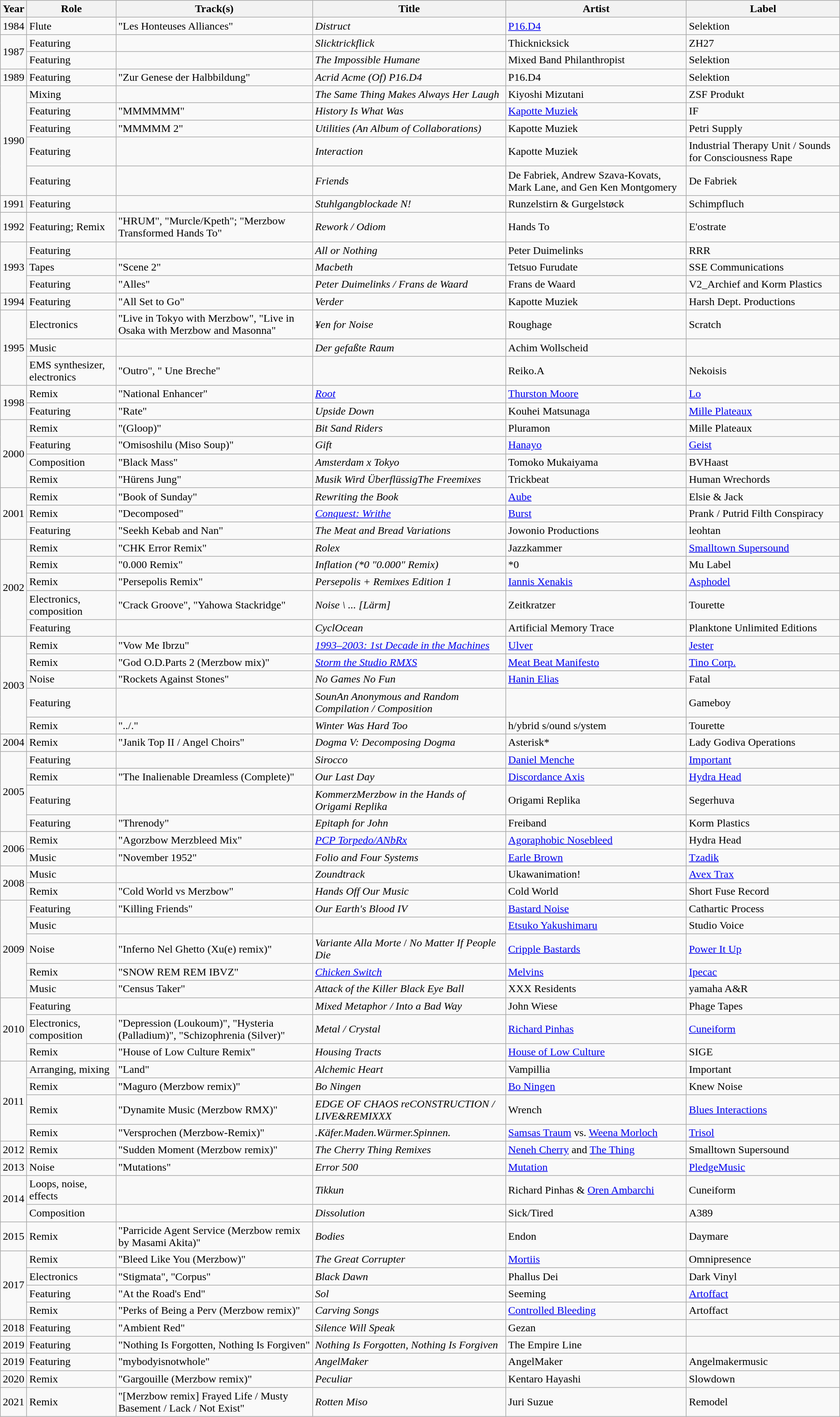<table class="wikitable">
<tr>
<th>Year</th>
<th>Role</th>
<th>Track(s)</th>
<th>Title</th>
<th>Artist</th>
<th>Label</th>
</tr>
<tr>
<td>1984</td>
<td>Flute</td>
<td>"Les Honteuses Alliances"</td>
<td><em>Distruct</em></td>
<td><a href='#'>P16.D4</a></td>
<td>Selektion</td>
</tr>
<tr>
<td rowspan="2">1987</td>
<td>Featuring</td>
<td></td>
<td><em>Slicktrickflick</em></td>
<td>Thicknicksick</td>
<td>ZH27</td>
</tr>
<tr>
<td>Featuring</td>
<td></td>
<td><em>The Impossible Humane</em></td>
<td>Mixed Band Philanthropist</td>
<td>Selektion</td>
</tr>
<tr>
<td>1989</td>
<td>Featuring</td>
<td>"Zur Genese der Halbbildung"</td>
<td><em>Acrid Acme (Of) P16.D4</em></td>
<td>P16.D4</td>
<td>Selektion</td>
</tr>
<tr>
<td rowspan="5">1990</td>
<td>Mixing</td>
<td></td>
<td><em>The Same Thing Makes Always Her Laugh</em></td>
<td>Kiyoshi Mizutani</td>
<td>ZSF Produkt</td>
</tr>
<tr>
<td>Featuring</td>
<td>"MMMMMM"</td>
<td><em>History Is What Was</em></td>
<td><a href='#'>Kapotte Muziek</a></td>
<td>IF</td>
</tr>
<tr>
<td>Featuring</td>
<td>"MMMMM 2"</td>
<td><em>Utilities (An Album of Collaborations)</em></td>
<td>Kapotte Muziek</td>
<td>Petri Supply</td>
</tr>
<tr>
<td>Featuring</td>
<td></td>
<td><em>Interaction</em></td>
<td>Kapotte Muziek</td>
<td>Industrial Therapy Unit / Sounds for Consciousness Rape</td>
</tr>
<tr>
<td>Featuring</td>
<td></td>
<td><em>Friends</em></td>
<td>De Fabriek, Andrew Szava-Kovats, Mark Lane, and Gen Ken Montgomery</td>
<td>De Fabriek</td>
</tr>
<tr>
<td>1991</td>
<td>Featuring</td>
<td></td>
<td><em>Stuhlgangblockade N!</em></td>
<td>Runzelstirn & Gurgelstøck</td>
<td>Schimpfluch</td>
</tr>
<tr>
<td>1992</td>
<td>Featuring; Remix</td>
<td>"HRUM", "Murcle/Kpeth"; "Merzbow Transformed Hands To"</td>
<td><em>Rework / Odiom</em></td>
<td>Hands To</td>
<td>E'ostrate</td>
</tr>
<tr>
<td rowspan="3">1993</td>
<td>Featuring</td>
<td></td>
<td><em>All or Nothing</em></td>
<td>Peter Duimelinks</td>
<td>RRR</td>
</tr>
<tr>
<td>Tapes</td>
<td>"Scene 2"</td>
<td><em>Macbeth</em></td>
<td>Tetsuo Furudate</td>
<td>SSE Communications</td>
</tr>
<tr>
<td>Featuring</td>
<td>"Alles"</td>
<td><em>Peter Duimelinks / Frans de Waard</em></td>
<td>Frans de Waard</td>
<td>V2_Archief and Korm Plastics</td>
</tr>
<tr>
<td>1994</td>
<td>Featuring</td>
<td>"All Set to Go"</td>
<td><em>Verder</em></td>
<td>Kapotte Muziek</td>
<td>Harsh Dept. Productions</td>
</tr>
<tr>
<td rowspan="3">1995</td>
<td>Electronics</td>
<td>"Live in Tokyo with Merzbow", "Live in Osaka with Merzbow and Masonna"</td>
<td><em>¥en for Noise</em></td>
<td>Roughage</td>
<td>Scratch</td>
</tr>
<tr>
<td>Music</td>
<td></td>
<td><em>Der gefaßte Raum</em></td>
<td>Achim Wollscheid</td>
<td></td>
</tr>
<tr>
<td>EMS synthesizer, electronics</td>
<td>"Outro", " Une Breche"</td>
<td></td>
<td>Reiko.A</td>
<td>Nekoisis</td>
</tr>
<tr>
<td rowspan="2">1998</td>
<td>Remix</td>
<td>"National Enhancer"</td>
<td><em><a href='#'>Root</a></em></td>
<td><a href='#'>Thurston Moore</a></td>
<td><a href='#'>Lo</a></td>
</tr>
<tr>
<td>Featuring</td>
<td>"Rate"</td>
<td><em>Upside Down</em></td>
<td>Kouhei Matsunaga</td>
<td><a href='#'>Mille Plateaux</a></td>
</tr>
<tr>
<td rowspan="4">2000</td>
<td>Remix</td>
<td>"(Gloop)"</td>
<td><em>Bit Sand Riders</em></td>
<td>Pluramon</td>
<td>Mille Plateaux</td>
</tr>
<tr>
<td>Featuring</td>
<td>"Omisoshilu (Miso Soup)"</td>
<td><em>Gift</em></td>
<td><a href='#'>Hanayo</a></td>
<td><a href='#'>Geist</a></td>
</tr>
<tr>
<td>Composition</td>
<td>"Black Mass"</td>
<td><em>Amsterdam x Tokyo</em></td>
<td>Tomoko Mukaiyama</td>
<td>BVHaast</td>
</tr>
<tr>
<td>Remix</td>
<td>"Hürens Jung"</td>
<td><em>Musik Wird ÜberflüssigThe Freemixes</em></td>
<td>Trickbeat</td>
<td>Human Wrechords</td>
</tr>
<tr>
<td rowspan="3">2001</td>
<td>Remix</td>
<td>"Book of Sunday"</td>
<td><em>Rewriting the Book</em></td>
<td><a href='#'>Aube</a></td>
<td>Elsie & Jack</td>
</tr>
<tr>
<td>Remix</td>
<td>"Decomposed"</td>
<td><em><a href='#'>Conquest: Writhe</a></em></td>
<td><a href='#'>Burst</a></td>
<td>Prank / Putrid Filth Conspiracy</td>
</tr>
<tr>
<td>Featuring</td>
<td>"Seekh Kebab and Nan"</td>
<td><em>The Meat and Bread Variations</em></td>
<td>Jowonio Productions</td>
<td>leohtan</td>
</tr>
<tr>
<td rowspan="5">2002</td>
<td>Remix</td>
<td>"CHK Error Remix"</td>
<td><em>Rolex</em></td>
<td>Jazzkammer</td>
<td><a href='#'>Smalltown Supersound</a></td>
</tr>
<tr>
<td>Remix</td>
<td>"0.000 Remix"</td>
<td><em>Inflation (*0 "0.000" Remix)</em></td>
<td>*0</td>
<td>Mu Label</td>
</tr>
<tr>
<td>Remix</td>
<td>"Persepolis Remix"</td>
<td><em>Persepolis + Remixes Edition 1</em></td>
<td><a href='#'>Iannis Xenakis</a></td>
<td><a href='#'>Asphodel</a></td>
</tr>
<tr>
<td>Electronics, composition</td>
<td>"Crack Groove", "Yahowa Stackridge"</td>
<td><em>Noise \ ... [Lärm]</em></td>
<td>Zeitkratzer</td>
<td>Tourette</td>
</tr>
<tr>
<td>Featuring</td>
<td></td>
<td><em>CyclOcean</em></td>
<td>Artificial Memory Trace</td>
<td>Planktone Unlimited Editions</td>
</tr>
<tr>
<td rowspan="5">2003</td>
<td>Remix</td>
<td>"Vow Me Ibrzu"</td>
<td><em><a href='#'>1993–2003: 1st Decade in the Machines</a></em></td>
<td><a href='#'>Ulver</a></td>
<td><a href='#'>Jester</a></td>
</tr>
<tr>
<td>Remix</td>
<td>"God O.D.Parts 2 (Merzbow mix)"</td>
<td><em><a href='#'>Storm the Studio RMXS</a></em></td>
<td><a href='#'>Meat Beat Manifesto</a></td>
<td><a href='#'>Tino Corp.</a></td>
</tr>
<tr>
<td>Noise</td>
<td>"Rockets Against Stones"</td>
<td><em>No Games No Fun</em></td>
<td><a href='#'>Hanin Elias</a></td>
<td>Fatal</td>
</tr>
<tr>
<td>Featuring</td>
<td></td>
<td><em>SounAn Anonymous and Random Compilation / Composition</em></td>
<td></td>
<td>Gameboy</td>
</tr>
<tr>
<td>Remix</td>
<td>"../."</td>
<td><em>Winter Was Hard Too</em></td>
<td>h/ybrid s/ound s/ystem</td>
<td>Tourette</td>
</tr>
<tr>
<td>2004</td>
<td>Remix</td>
<td>"Janik Top II / Angel Choirs"</td>
<td><em>Dogma V: Decomposing Dogma</em></td>
<td>Asterisk*</td>
<td>Lady Godiva Operations</td>
</tr>
<tr>
<td rowspan="4">2005</td>
<td>Featuring</td>
<td></td>
<td><em>Sirocco</em></td>
<td><a href='#'>Daniel Menche</a></td>
<td><a href='#'>Important</a></td>
</tr>
<tr>
<td>Remix</td>
<td>"The Inalienable Dreamless (Complete)"</td>
<td><em>Our Last Day</em></td>
<td><a href='#'>Discordance Axis</a></td>
<td><a href='#'>Hydra Head</a></td>
</tr>
<tr>
<td>Featuring</td>
<td></td>
<td><em>KommerzMerzbow in the Hands of Origami Replika</em></td>
<td>Origami Replika</td>
<td>Segerhuva</td>
</tr>
<tr>
<td>Featuring</td>
<td>"Threnody"</td>
<td><em>Epitaph for John</em></td>
<td>Freiband</td>
<td>Korm Plastics</td>
</tr>
<tr>
<td rowspan="2">2006</td>
<td>Remix</td>
<td>"Agorzbow Merzbleed Mix"</td>
<td><em><a href='#'>PCP Torpedo/ANbRx</a></em></td>
<td><a href='#'>Agoraphobic Nosebleed</a></td>
<td>Hydra Head</td>
</tr>
<tr>
<td>Music</td>
<td>"November 1952"</td>
<td><em>Folio and Four Systems</em></td>
<td><a href='#'>Earle Brown</a></td>
<td><a href='#'>Tzadik</a></td>
</tr>
<tr>
<td rowspan="2">2008</td>
<td>Music</td>
<td></td>
<td><em>Zoundtrack</em></td>
<td>Ukawanimation!</td>
<td><a href='#'>Avex Trax</a></td>
</tr>
<tr>
<td>Remix</td>
<td>"Cold World vs Merzbow"</td>
<td><em>Hands Off Our Music</em></td>
<td>Cold World</td>
<td>Short Fuse Record</td>
</tr>
<tr>
<td rowspan="5">2009</td>
<td>Featuring</td>
<td>"Killing Friends"</td>
<td><em>Our Earth's Blood IV</em></td>
<td><a href='#'>Bastard Noise</a></td>
<td>Cathartic Process</td>
</tr>
<tr>
<td>Music</td>
<td></td>
<td></td>
<td><a href='#'>Etsuko Yakushimaru</a></td>
<td>Studio Voice</td>
</tr>
<tr>
<td>Noise</td>
<td>"Inferno Nel Ghetto (Xu(e) remix)"</td>
<td><em>Variante Alla Morte</em> / <em>No Matter If People Die</em></td>
<td><a href='#'>Cripple Bastards</a></td>
<td><a href='#'>Power It Up</a></td>
</tr>
<tr>
<td>Remix</td>
<td>"SNOW REM REM IBVZ"</td>
<td><em><a href='#'>Chicken Switch</a></em></td>
<td><a href='#'>Melvins</a></td>
<td><a href='#'>Ipecac</a></td>
</tr>
<tr>
<td>Music</td>
<td>"Census Taker"</td>
<td><em>Attack of the Killer Black Eye Ball</em></td>
<td>XXX Residents</td>
<td>yamaha A&R</td>
</tr>
<tr>
<td rowspan="3">2010</td>
<td>Featuring</td>
<td></td>
<td><em>Mixed Metaphor / Into a Bad Way</em></td>
<td>John Wiese</td>
<td>Phage Tapes</td>
</tr>
<tr>
<td>Electronics, composition</td>
<td>"Depression (Loukoum)", "Hysteria (Palladium)", "Schizophrenia (Silver)"</td>
<td><em>Metal / Crystal</em></td>
<td><a href='#'>Richard Pinhas</a></td>
<td><a href='#'>Cuneiform</a></td>
</tr>
<tr>
<td>Remix</td>
<td>"House of Low Culture Remix"</td>
<td><em>Housing Tracts</em></td>
<td><a href='#'>House of Low Culture</a></td>
<td>SIGE</td>
</tr>
<tr>
<td rowspan="4">2011</td>
<td>Arranging, mixing</td>
<td>"Land"</td>
<td><em>Alchemic Heart</em></td>
<td>Vampillia</td>
<td>Important</td>
</tr>
<tr>
<td>Remix</td>
<td>"Maguro (Merzbow remix)"</td>
<td><em>Bo Ningen</em></td>
<td><a href='#'>Bo Ningen</a></td>
<td>Knew Noise</td>
</tr>
<tr>
<td>Remix</td>
<td>"Dynamite Music (Merzbow RMX)"</td>
<td><em>EDGE OF CHAOS reCONSTRUCTION / LIVE&REMIXXX</em></td>
<td>Wrench</td>
<td><a href='#'>Blues Interactions</a></td>
</tr>
<tr>
<td>Remix</td>
<td>"Versprochen (Merzbow-Remix)"</td>
<td><em>.Käfer.Maden.Würmer.Spinnen.</em></td>
<td><a href='#'>Samsas Traum</a> vs. <a href='#'>Weena Morloch</a></td>
<td><a href='#'>Trisol</a></td>
</tr>
<tr>
<td>2012</td>
<td>Remix</td>
<td>"Sudden Moment (Merzbow remix)"</td>
<td><em>The Cherry Thing Remixes</em></td>
<td><a href='#'>Neneh Cherry</a> and <a href='#'>The Thing</a></td>
<td>Smalltown Supersound</td>
</tr>
<tr>
<td>2013</td>
<td>Noise</td>
<td>"Mutations"</td>
<td><em>Error 500</em></td>
<td><a href='#'>Mutation</a></td>
<td><a href='#'>PledgeMusic</a></td>
</tr>
<tr>
<td rowspan="2">2014</td>
<td>Loops, noise, effects</td>
<td></td>
<td><em>Tikkun</em></td>
<td>Richard Pinhas & <a href='#'>Oren Ambarchi</a></td>
<td>Cuneiform</td>
</tr>
<tr>
<td>Composition</td>
<td></td>
<td><em>Dissolution</em></td>
<td>Sick/Tired</td>
<td>A389</td>
</tr>
<tr>
<td>2015</td>
<td>Remix</td>
<td>"Parricide Agent Service (Merzbow remix by Masami Akita)"</td>
<td><em>Bodies</em></td>
<td>Endon</td>
<td>Daymare</td>
</tr>
<tr>
<td rowspan="4">2017</td>
<td>Remix</td>
<td>"Bleed Like You (Merzbow)"</td>
<td><em>The Great Corrupter</em></td>
<td><a href='#'>Mortiis</a></td>
<td>Omnipresence</td>
</tr>
<tr>
<td>Electronics</td>
<td>"Stigmata", "Corpus"</td>
<td><em>Black Dawn</em></td>
<td>Phallus Dei</td>
<td>Dark Vinyl</td>
</tr>
<tr>
<td>Featuring</td>
<td>"At the Road's End"</td>
<td><em>Sol</em></td>
<td>Seeming</td>
<td><a href='#'>Artoffact</a></td>
</tr>
<tr>
<td>Remix</td>
<td>"Perks of Being a Perv (Merzbow remix)"</td>
<td><em>Carving Songs</em></td>
<td><a href='#'>Controlled Bleeding</a></td>
<td>Artoffact</td>
</tr>
<tr>
<td>2018</td>
<td>Featuring</td>
<td>"Ambient Red"</td>
<td><em>Silence Will Speak</em></td>
<td>Gezan</td>
<td></td>
</tr>
<tr>
<td>2019</td>
<td>Featuring</td>
<td>"Nothing Is Forgotten, Nothing Is Forgiven"</td>
<td><em>Nothing Is Forgotten, Nothing Is Forgiven</em></td>
<td>The Empire Line</td>
<td></td>
</tr>
<tr>
<td>2019</td>
<td>Featuring</td>
<td>"mybodyisnotwhole"</td>
<td><em>AngelMaker</em></td>
<td>AngelMaker</td>
<td>Angelmakermusic</td>
</tr>
<tr>
<td>2020</td>
<td>Remix</td>
<td>"Gargouille (Merzbow remix)"</td>
<td><em>Peculiar</em></td>
<td>Kentaro Hayashi</td>
<td>Slowdown</td>
</tr>
<tr>
<td>2021</td>
<td>Remix</td>
<td>"[Merzbow remix] Frayed Life / Musty Basement / Lack / Not Exist"</td>
<td><em>Rotten Miso</em></td>
<td>Juri Suzue</td>
<td>Remodel</td>
</tr>
</table>
